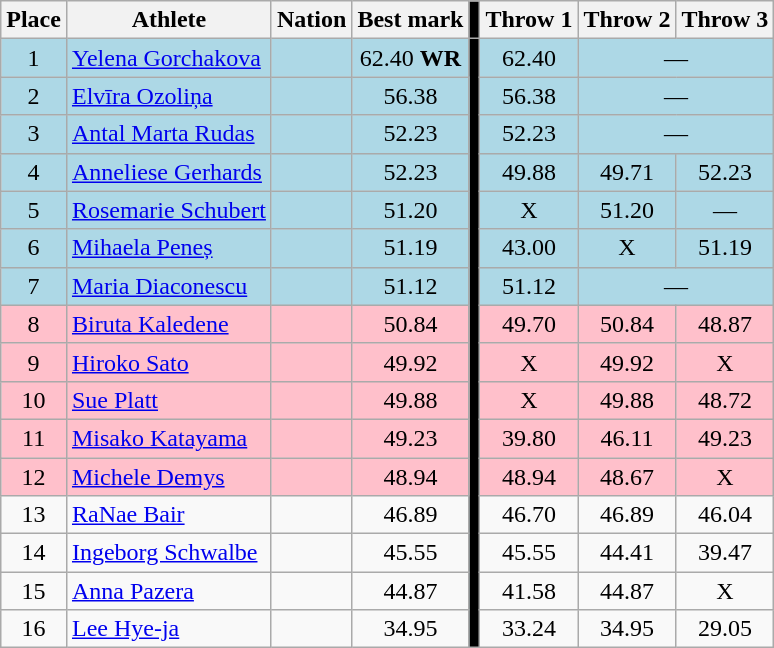<table class=wikitable>
<tr>
<th>Place</th>
<th>Athlete</th>
<th>Nation</th>
<th>Best mark</th>
<td bgcolor=black></td>
<th>Throw 1</th>
<th>Throw 2</th>
<th>Throw 3</th>
</tr>
<tr align=center bgcolor=lightblue>
<td>1</td>
<td align=left><a href='#'>Yelena Gorchakova</a></td>
<td align=left></td>
<td>62.40 <strong>WR</strong></td>
<td rowspan=16 bgcolor=black></td>
<td>62.40</td>
<td colspan=2>—</td>
</tr>
<tr align=center bgcolor=lightblue>
<td>2</td>
<td align=left><a href='#'>Elvīra Ozoliņa</a></td>
<td align=left></td>
<td>56.38</td>
<td>56.38</td>
<td colspan=2>—</td>
</tr>
<tr align=center bgcolor=lightblue>
<td>3</td>
<td align=left><a href='#'>Antal Marta Rudas</a></td>
<td align=left></td>
<td>52.23</td>
<td>52.23</td>
<td colspan=2>—</td>
</tr>
<tr align=center bgcolor=lightblue>
<td>4</td>
<td align=left><a href='#'>Anneliese Gerhards</a></td>
<td align=left></td>
<td>52.23</td>
<td>49.88</td>
<td>49.71</td>
<td>52.23</td>
</tr>
<tr align=center bgcolor=lightblue>
<td>5</td>
<td align=left><a href='#'>Rosemarie Schubert</a></td>
<td align=left></td>
<td>51.20</td>
<td>X</td>
<td>51.20</td>
<td>—</td>
</tr>
<tr align=center bgcolor=lightblue>
<td>6</td>
<td align=left><a href='#'>Mihaela Peneș</a></td>
<td align=left></td>
<td>51.19</td>
<td>43.00</td>
<td>X</td>
<td>51.19</td>
</tr>
<tr align=center bgcolor=lightblue>
<td>7</td>
<td align=left><a href='#'>Maria Diaconescu</a></td>
<td align=left></td>
<td>51.12</td>
<td>51.12</td>
<td colspan=2>—</td>
</tr>
<tr align=center bgcolor=pink>
<td>8</td>
<td align=left><a href='#'>Biruta Kaledene</a></td>
<td align=left></td>
<td>50.84</td>
<td>49.70</td>
<td>50.84</td>
<td>48.87</td>
</tr>
<tr align=center bgcolor=pink>
<td>9</td>
<td align=left><a href='#'>Hiroko Sato</a></td>
<td align=left></td>
<td>49.92</td>
<td>X</td>
<td>49.92</td>
<td>X</td>
</tr>
<tr align=center bgcolor=pink>
<td>10</td>
<td align=left><a href='#'>Sue Platt</a></td>
<td align=left></td>
<td>49.88</td>
<td>X</td>
<td>49.88</td>
<td>48.72</td>
</tr>
<tr align=center bgcolor=pink>
<td>11</td>
<td align=left><a href='#'>Misako Katayama</a></td>
<td align=left></td>
<td>49.23</td>
<td>39.80</td>
<td>46.11</td>
<td>49.23</td>
</tr>
<tr align=center bgcolor=pink>
<td>12</td>
<td align=left><a href='#'>Michele Demys</a></td>
<td align=left></td>
<td>48.94</td>
<td>48.94</td>
<td>48.67</td>
<td>X</td>
</tr>
<tr align=center>
<td>13</td>
<td align=left><a href='#'>RaNae Bair</a></td>
<td align=left></td>
<td>46.89</td>
<td>46.70</td>
<td>46.89</td>
<td>46.04</td>
</tr>
<tr align=center>
<td>14</td>
<td align=left><a href='#'>Ingeborg Schwalbe</a></td>
<td align=left></td>
<td>45.55</td>
<td>45.55</td>
<td>44.41</td>
<td>39.47</td>
</tr>
<tr align=center>
<td>15</td>
<td align=left><a href='#'>Anna Pazera</a></td>
<td align=left></td>
<td>44.87</td>
<td>41.58</td>
<td>44.87</td>
<td>X</td>
</tr>
<tr align=center>
<td>16</td>
<td align=left><a href='#'>Lee Hye-ja</a></td>
<td align=left></td>
<td>34.95</td>
<td>33.24</td>
<td>34.95</td>
<td>29.05</td>
</tr>
</table>
